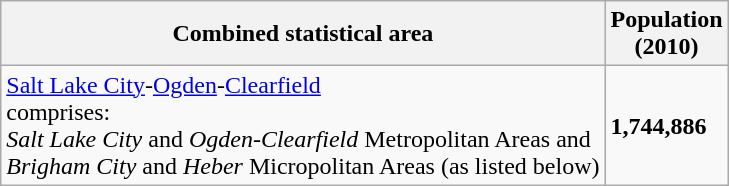<table class="wikitable" style="text-align: left;">
<tr>
<th style="text-align:center;">Combined statistical area</th>
<th>Population<br>(2010)</th>
</tr>
<tr>
<td style="text-align:left;"><a href='#'>Salt Lake City</a>-<a href='#'>Ogden</a>-<a href='#'>Clearfield</a><br>comprises:<br><em>Salt Lake City</em> and <em>Ogden-Clearfield</em> Metropolitan Areas and<br><em>Brigham City</em> and <em>Heber</em> Micropolitan Areas (as listed below)</td>
<td><strong>1,744,886</strong></td>
</tr>
</table>
